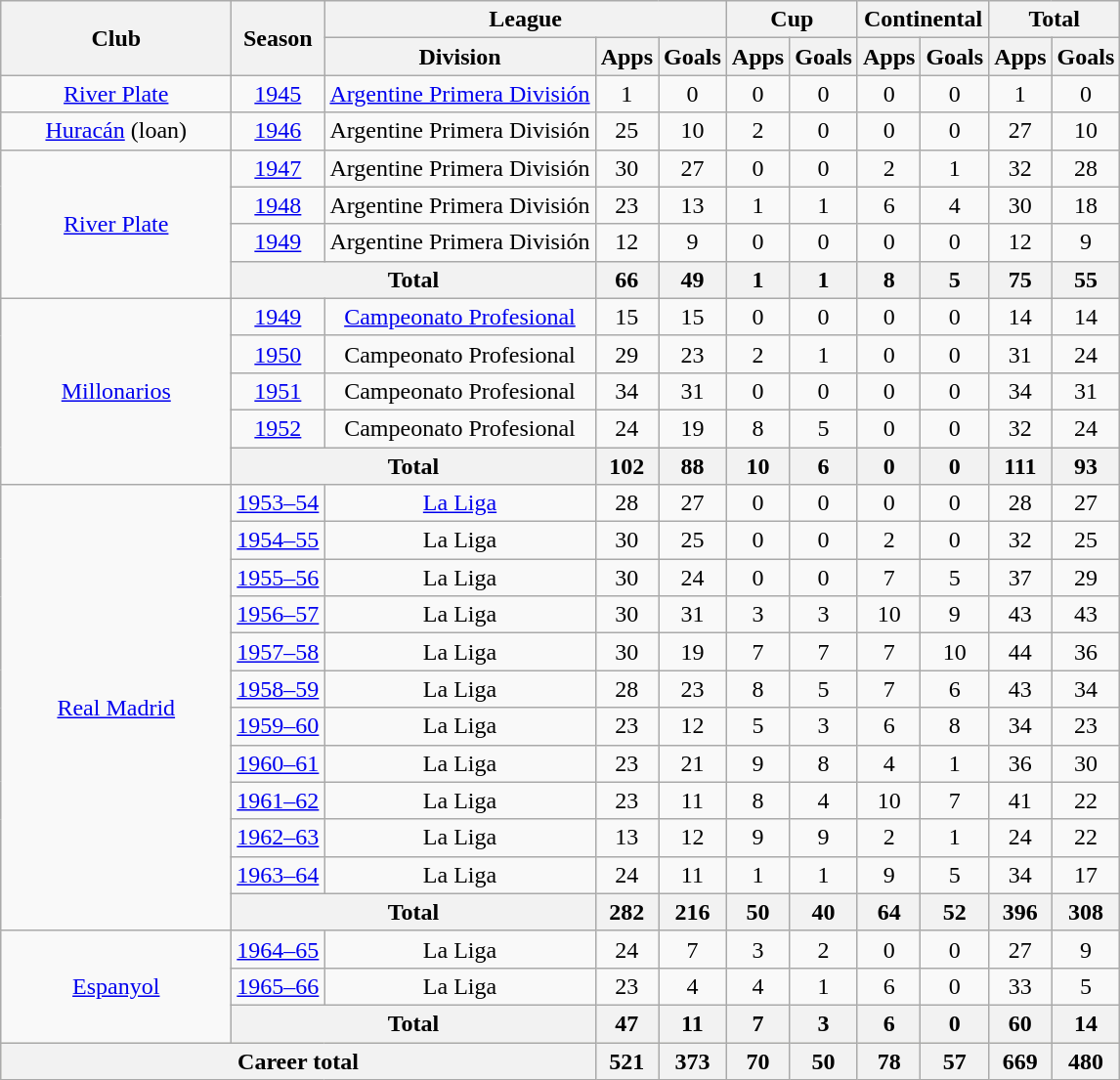<table class="wikitable" style="text-align:center">
<tr>
<th rowspan="2" width="150">Club</th>
<th rowspan="2">Season</th>
<th colspan="3">League</th>
<th colspan="2">Cup</th>
<th colspan="2">Continental</th>
<th colspan="2">Total</th>
</tr>
<tr>
<th>Division</th>
<th>Apps</th>
<th>Goals</th>
<th>Apps</th>
<th>Goals</th>
<th>Apps</th>
<th>Goals</th>
<th>Apps</th>
<th>Goals</th>
</tr>
<tr>
<td><a href='#'>River Plate</a></td>
<td><a href='#'>1945</a></td>
<td><a href='#'>Argentine Primera División</a></td>
<td>1</td>
<td>0</td>
<td>0</td>
<td>0</td>
<td>0</td>
<td>0</td>
<td>1</td>
<td>0</td>
</tr>
<tr>
<td><a href='#'>Huracán</a> (loan)</td>
<td><a href='#'>1946</a></td>
<td>Argentine Primera División</td>
<td>25</td>
<td>10</td>
<td>2</td>
<td>0</td>
<td>0</td>
<td>0</td>
<td>27</td>
<td>10</td>
</tr>
<tr>
<td rowspan="4"><a href='#'>River Plate</a></td>
<td><a href='#'>1947</a></td>
<td>Argentine Primera División</td>
<td>30</td>
<td>27</td>
<td>0</td>
<td>0</td>
<td>2</td>
<td>1</td>
<td>32</td>
<td>28</td>
</tr>
<tr>
<td><a href='#'>1948</a></td>
<td>Argentine Primera División</td>
<td>23</td>
<td>13</td>
<td>1</td>
<td>1</td>
<td>6</td>
<td>4</td>
<td>30</td>
<td>18</td>
</tr>
<tr>
<td><a href='#'>1949</a></td>
<td>Argentine Primera División</td>
<td>12</td>
<td>9</td>
<td>0</td>
<td>0</td>
<td>0</td>
<td>0</td>
<td>12</td>
<td>9</td>
</tr>
<tr>
<th colspan="2">Total</th>
<th>66</th>
<th>49</th>
<th>1</th>
<th>1</th>
<th>8</th>
<th>5</th>
<th>75</th>
<th>55</th>
</tr>
<tr>
<td rowspan="5"><a href='#'>Millonarios</a></td>
<td><a href='#'>1949</a></td>
<td><a href='#'>Campeonato Profesional</a></td>
<td>15</td>
<td>15</td>
<td>0</td>
<td>0</td>
<td>0</td>
<td>0</td>
<td>14</td>
<td>14</td>
</tr>
<tr>
<td><a href='#'>1950</a></td>
<td>Campeonato Profesional</td>
<td>29</td>
<td>23</td>
<td>2</td>
<td>1</td>
<td>0</td>
<td>0</td>
<td>31</td>
<td>24</td>
</tr>
<tr>
<td><a href='#'>1951</a></td>
<td>Campeonato Profesional</td>
<td>34</td>
<td>31</td>
<td>0</td>
<td>0</td>
<td>0</td>
<td>0</td>
<td>34</td>
<td>31</td>
</tr>
<tr>
<td><a href='#'>1952</a></td>
<td>Campeonato Profesional</td>
<td>24</td>
<td>19</td>
<td>8</td>
<td>5</td>
<td>0</td>
<td>0</td>
<td>32</td>
<td>24</td>
</tr>
<tr>
<th colspan="2">Total</th>
<th>102</th>
<th>88</th>
<th>10</th>
<th>6</th>
<th>0</th>
<th>0</th>
<th>111</th>
<th>93</th>
</tr>
<tr>
<td rowspan="12"><a href='#'>Real Madrid</a></td>
<td><a href='#'>1953–54</a></td>
<td><a href='#'>La Liga</a></td>
<td>28</td>
<td>27</td>
<td>0</td>
<td>0</td>
<td>0</td>
<td>0</td>
<td>28</td>
<td>27</td>
</tr>
<tr>
<td><a href='#'>1954–55</a></td>
<td>La Liga</td>
<td>30</td>
<td>25</td>
<td>0</td>
<td>0</td>
<td>2</td>
<td>0</td>
<td>32</td>
<td>25</td>
</tr>
<tr>
<td><a href='#'>1955–56</a></td>
<td>La Liga</td>
<td>30</td>
<td>24</td>
<td>0</td>
<td>0</td>
<td>7</td>
<td>5</td>
<td>37</td>
<td>29</td>
</tr>
<tr>
<td><a href='#'>1956–57</a></td>
<td>La Liga</td>
<td>30</td>
<td>31</td>
<td>3</td>
<td>3</td>
<td>10</td>
<td>9</td>
<td>43</td>
<td>43</td>
</tr>
<tr>
<td><a href='#'>1957–58</a></td>
<td>La Liga</td>
<td>30</td>
<td>19</td>
<td>7</td>
<td>7</td>
<td>7</td>
<td>10</td>
<td>44</td>
<td>36</td>
</tr>
<tr>
<td><a href='#'>1958–59</a></td>
<td>La Liga</td>
<td>28</td>
<td>23</td>
<td>8</td>
<td>5</td>
<td>7</td>
<td>6</td>
<td>43</td>
<td>34</td>
</tr>
<tr>
<td><a href='#'>1959–60</a></td>
<td>La Liga</td>
<td>23</td>
<td>12</td>
<td>5</td>
<td>3</td>
<td>6</td>
<td>8</td>
<td>34</td>
<td>23</td>
</tr>
<tr>
<td><a href='#'>1960–61</a></td>
<td>La Liga</td>
<td>23</td>
<td>21</td>
<td>9</td>
<td>8</td>
<td>4</td>
<td>1</td>
<td>36</td>
<td>30</td>
</tr>
<tr>
<td><a href='#'>1961–62</a></td>
<td>La Liga</td>
<td>23</td>
<td>11</td>
<td>8</td>
<td>4</td>
<td>10</td>
<td>7</td>
<td>41</td>
<td>22</td>
</tr>
<tr>
<td><a href='#'>1962–63</a></td>
<td>La Liga</td>
<td>13</td>
<td>12</td>
<td>9</td>
<td>9</td>
<td>2</td>
<td>1</td>
<td>24</td>
<td>22</td>
</tr>
<tr>
<td><a href='#'>1963–64</a></td>
<td>La Liga</td>
<td>24</td>
<td>11</td>
<td>1</td>
<td>1</td>
<td>9</td>
<td>5</td>
<td>34</td>
<td>17</td>
</tr>
<tr>
<th colspan="2">Total</th>
<th>282</th>
<th>216</th>
<th>50</th>
<th>40</th>
<th>64</th>
<th>52</th>
<th>396</th>
<th>308</th>
</tr>
<tr>
<td rowspan="3"><a href='#'>Espanyol</a></td>
<td><a href='#'>1964–65</a></td>
<td>La Liga</td>
<td>24</td>
<td>7</td>
<td>3</td>
<td>2</td>
<td>0</td>
<td>0</td>
<td>27</td>
<td>9</td>
</tr>
<tr>
<td><a href='#'>1965–66</a></td>
<td>La Liga</td>
<td>23</td>
<td>4</td>
<td>4</td>
<td>1</td>
<td>6</td>
<td>0</td>
<td>33</td>
<td>5</td>
</tr>
<tr>
<th colspan="2">Total</th>
<th>47</th>
<th>11</th>
<th>7</th>
<th>3</th>
<th>6</th>
<th>0</th>
<th>60</th>
<th>14</th>
</tr>
<tr style="background:beige">
<th colspan="3">Career total</th>
<th>521</th>
<th>373</th>
<th>70</th>
<th>50</th>
<th>78</th>
<th>57</th>
<th>669</th>
<th>480</th>
</tr>
</table>
